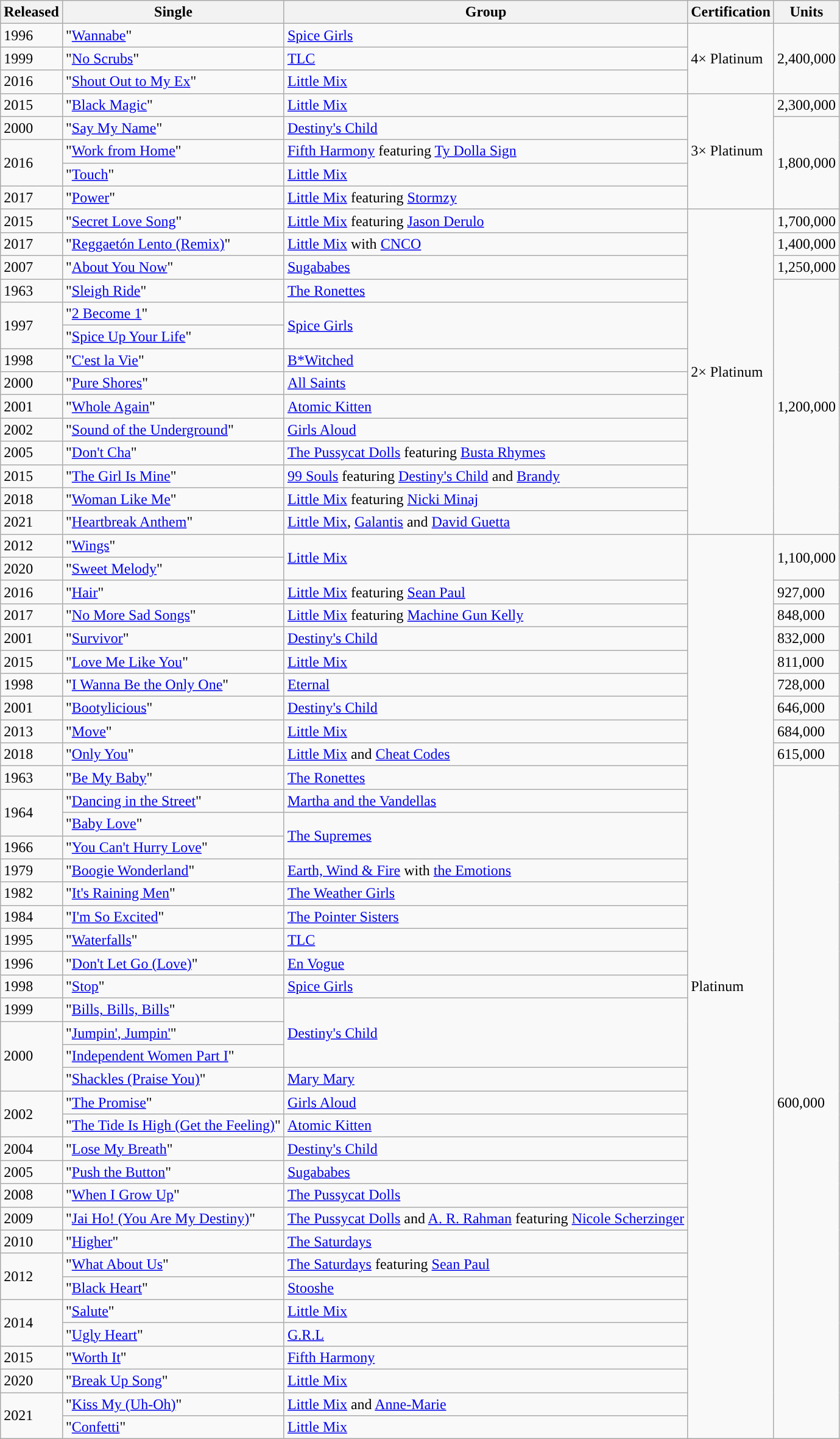<table class="wikitable plainrowheaders sortable">
<tr>
<th>Released</th>
<th>Single</th>
<th>Group</th>
<th>Certification</th>
<th>Units</th>
</tr>
<tr>
<td>1996</td>
<td style="text-align:left;">"<a href='#'>Wannabe</a>"</td>
<td><a href='#'>Spice Girls</a></td>
<td rowspan="3">4× Platinum</td>
<td rowspan="3">2,400,000</td>
</tr>
<tr>
<td>1999</td>
<td style="text-align:left;">"<a href='#'>No Scrubs</a>"</td>
<td rowspan="1"><a href='#'>TLC</a></td>
</tr>
<tr>
<td>2016</td>
<td style="text-align:left;">"<a href='#'>Shout Out to My Ex</a>"</td>
<td rowspan="1"><a href='#'>Little Mix</a></td>
</tr>
<tr>
<td>2015</td>
<td style="text-align:left;">"<a href='#'>Black Magic</a>"</td>
<td rowspan="1"><a href='#'>Little Mix</a></td>
<td rowspan="5">3× Platinum</td>
<td>2,300,000</td>
</tr>
<tr>
<td>2000</td>
<td style="text-align:left;">"<a href='#'>Say My Name</a>"</td>
<td><a href='#'>Destiny's Child</a></td>
<td rowspan="4">1,800,000</td>
</tr>
<tr>
<td rowspan="2">2016</td>
<td style="text-align:left;">"<a href='#'>Work from Home</a>"</td>
<td><a href='#'>Fifth Harmony</a> featuring <a href='#'>Ty Dolla Sign</a></td>
</tr>
<tr>
<td style="text-align:left;">"<a href='#'>Touch</a>"</td>
<td><a href='#'>Little Mix</a></td>
</tr>
<tr>
<td rowspan="1">2017</td>
<td style="text-align:left;">"<a href='#'>Power</a>"</td>
<td><a href='#'>Little Mix</a> featuring <a href='#'>Stormzy</a></td>
</tr>
<tr>
<td rowspan="1">2015</td>
<td style="text-align:left;">"<a href='#'>Secret Love Song</a>"</td>
<td><a href='#'>Little Mix</a> featuring <a href='#'>Jason Derulo</a></td>
<td rowspan="14">2× Platinum</td>
<td>1,700,000</td>
</tr>
<tr>
<td>2017</td>
<td style="text-align:left;">"<a href='#'>Reggaetón Lento (Remix)</a>"</td>
<td><a href='#'>Little Mix</a> with <a href='#'>CNCO</a></td>
<td>1,400,000</td>
</tr>
<tr>
<td>2007</td>
<td style="text-align:left;">"<a href='#'>About You Now</a>"</td>
<td><a href='#'>Sugababes</a></td>
<td>1,250,000</td>
</tr>
<tr>
<td>1963</td>
<td style="text-align:left;">"<a href='#'>Sleigh Ride</a>"</td>
<td><a href='#'>The Ronettes</a></td>
<td rowspan="11">1,200,000</td>
</tr>
<tr>
<td rowspan="2">1997</td>
<td style="text-align:left;">"<a href='#'>2 Become 1</a>"</td>
<td rowspan="2"><a href='#'>Spice Girls</a></td>
</tr>
<tr>
<td style="text-align:left;">"<a href='#'>Spice Up Your Life</a>"</td>
</tr>
<tr>
<td rowspan="1">1998</td>
<td style="text-align:left;">"<a href='#'>C'est la Vie</a>"</td>
<td><a href='#'>B*Witched</a></td>
</tr>
<tr>
<td rowspan="1">2000</td>
<td style="text-align:left;">"<a href='#'>Pure Shores</a>"</td>
<td><a href='#'>All Saints</a></td>
</tr>
<tr>
<td>2001</td>
<td style="text-align:left;">"<a href='#'>Whole Again</a>"</td>
<td><a href='#'>Atomic Kitten</a></td>
</tr>
<tr>
<td>2002</td>
<td style="text-align:left;">"<a href='#'>Sound of the Underground</a>"</td>
<td><a href='#'>Girls Aloud</a></td>
</tr>
<tr>
<td>2005</td>
<td style="text-align:left;">"<a href='#'>Don't Cha</a>"</td>
<td><a href='#'>The Pussycat Dolls</a> featuring  <a href='#'>Busta Rhymes</a></td>
</tr>
<tr>
<td>2015</td>
<td style="text-align:left;">"<a href='#'>The Girl Is Mine</a>"</td>
<td><a href='#'>99 Souls</a> featuring <a href='#'>Destiny's Child</a> and <a href='#'>Brandy</a></td>
</tr>
<tr>
<td>2018</td>
<td style="text-align:left;">"<a href='#'>Woman Like Me</a>"</td>
<td><a href='#'>Little Mix</a> featuring <a href='#'>Nicki Minaj</a></td>
</tr>
<tr>
<td>2021</td>
<td style="text-align:left;">"<a href='#'>Heartbreak Anthem</a>"</td>
<td><a href='#'>Little Mix</a>, <a href='#'>Galantis</a> and <a href='#'>David Guetta</a></td>
</tr>
<tr>
<td>2012</td>
<td style="text-align:left;">"<a href='#'>Wings</a>"</td>
<td rowspan="2"><a href='#'>Little Mix</a></td>
<td rowspan="39">Platinum</td>
<td rowspan="2">1,100,000</td>
</tr>
<tr>
<td>2020</td>
<td style="text-align:left;">"<a href='#'>Sweet Melody</a>"</td>
</tr>
<tr>
<td>2016</td>
<td style="text-align:left;">"<a href='#'>Hair</a>"</td>
<td><a href='#'>Little Mix</a> featuring <a href='#'>Sean Paul</a></td>
<td>927,000</td>
</tr>
<tr>
<td>2017</td>
<td style="text-align:left;">"<a href='#'>No More Sad Songs</a>"</td>
<td><a href='#'>Little Mix</a> featuring <a href='#'>Machine Gun Kelly</a></td>
<td>848,000</td>
</tr>
<tr>
<td>2001</td>
<td style="text-align:left;">"<a href='#'>Survivor</a>"</td>
<td><a href='#'>Destiny's Child</a></td>
<td>832,000</td>
</tr>
<tr>
<td>2015</td>
<td style="text-align:left;">"<a href='#'>Love Me Like You</a>"</td>
<td><a href='#'>Little Mix</a></td>
<td>811,000</td>
</tr>
<tr>
<td rowspan="1">1998</td>
<td style="text-align:left;">"<a href='#'>I Wanna Be the Only One</a>"</td>
<td><a href='#'>Eternal</a></td>
<td>728,000</td>
</tr>
<tr>
<td>2001</td>
<td style="text-align:left;">"<a href='#'>Bootylicious</a>"</td>
<td><a href='#'>Destiny's Child</a></td>
<td>646,000</td>
</tr>
<tr>
<td>2013</td>
<td style="text-align:left;">"<a href='#'>Move</a>"</td>
<td><a href='#'>Little Mix</a></td>
<td>684,000</td>
</tr>
<tr>
<td>2018</td>
<td style="text-align:left;">"<a href='#'>Only You</a>"</td>
<td><a href='#'>Little Mix</a> and <a href='#'>Cheat Codes</a></td>
<td>615,000</td>
</tr>
<tr>
<td>1963</td>
<td style="text-align:left;">"<a href='#'>Be My Baby</a>"</td>
<td><a href='#'>The Ronettes</a></td>
<td rowspan="31">600,000</td>
</tr>
<tr>
<td rowspan="2">1964</td>
<td style="text-align:left;">"<a href='#'>Dancing in the Street</a>"</td>
<td><a href='#'>Martha and the Vandellas</a></td>
</tr>
<tr>
<td style="text-align:left;">"<a href='#'>Baby Love</a>"</td>
<td rowspan="2"><a href='#'>The Supremes</a></td>
</tr>
<tr>
<td rowspan="1">1966</td>
<td style="text-align:left;">"<a href='#'>You Can't Hurry Love</a>"</td>
</tr>
<tr>
<td rowspan="1">1979</td>
<td style="text-align:left;">"<a href='#'>Boogie Wonderland</a>"</td>
<td><a href='#'>Earth, Wind & Fire</a> with <a href='#'>the Emotions</a></td>
</tr>
<tr>
<td rowspan="1">1982</td>
<td style="text-align:left;">"<a href='#'>It's Raining Men</a>"</td>
<td><a href='#'>The Weather Girls</a></td>
</tr>
<tr>
<td rowspan="1">1984</td>
<td style="text-align:left;">"<a href='#'>I'm So Excited</a>"</td>
<td><a href='#'>The Pointer Sisters</a></td>
</tr>
<tr>
<td rowspan="1">1995</td>
<td style="text-align:left;">"<a href='#'>Waterfalls</a>"</td>
<td><a href='#'>TLC</a></td>
</tr>
<tr>
<td rowspan="1">1996</td>
<td style="text-align:left;">"<a href='#'>Don't Let Go (Love)</a>"</td>
<td><a href='#'>En Vogue</a></td>
</tr>
<tr>
<td rowspan="1">1998</td>
<td style="text-align:left;">"<a href='#'>Stop</a>"</td>
<td><a href='#'>Spice Girls</a></td>
</tr>
<tr>
<td rowspan="1">1999</td>
<td style="text-align:left;">"<a href='#'>Bills, Bills, Bills</a>"</td>
<td rowspan="3"><a href='#'>Destiny's Child</a></td>
</tr>
<tr>
<td rowspan="3">2000</td>
<td style="text-align:left;">"<a href='#'>Jumpin', Jumpin'</a>"</td>
</tr>
<tr>
<td style="text-align:left;">"<a href='#'>Independent Women Part I</a>"</td>
</tr>
<tr>
<td style="text-align:left;">"<a href='#'>Shackles (Praise You)</a>"</td>
<td><a href='#'>Mary Mary</a></td>
</tr>
<tr>
<td rowspan="2">2002</td>
<td style="text-align:left;">"<a href='#'>The Promise</a>"</td>
<td><a href='#'>Girls Aloud</a></td>
</tr>
<tr>
<td style="text-align:left;">"<a href='#'>The Tide Is High (Get the Feeling)</a>"</td>
<td><a href='#'>Atomic Kitten</a></td>
</tr>
<tr>
<td>2004</td>
<td style="text-align:left;">"<a href='#'>Lose My Breath</a>"</td>
<td><a href='#'>Destiny's Child</a></td>
</tr>
<tr>
<td>2005</td>
<td style="text-align:left;">"<a href='#'>Push the Button</a>"</td>
<td><a href='#'>Sugababes</a></td>
</tr>
<tr>
<td>2008</td>
<td style="text-align:left;">"<a href='#'>When I Grow Up</a>"</td>
<td><a href='#'>The Pussycat Dolls</a></td>
</tr>
<tr>
<td>2009</td>
<td style="text-align:left;">"<a href='#'>Jai Ho! (You Are My Destiny)</a>"</td>
<td><a href='#'>The Pussycat Dolls</a> and <a href='#'>A. R. Rahman</a> featuring <a href='#'>Nicole Scherzinger</a></td>
</tr>
<tr>
<td>2010</td>
<td style="text-align:left;">"<a href='#'>Higher</a>"</td>
<td><a href='#'>The Saturdays</a></td>
</tr>
<tr>
<td rowspan="2">2012</td>
<td style="text-align:left;">"<a href='#'>What About Us</a>"</td>
<td><a href='#'>The Saturdays</a> featuring <a href='#'>Sean Paul</a></td>
</tr>
<tr>
<td style="text-align:left;">"<a href='#'>Black Heart</a>"</td>
<td><a href='#'>Stooshe</a></td>
</tr>
<tr>
<td rowspan="2">2014</td>
<td style="text-align:left;">"<a href='#'>Salute</a>"</td>
<td><a href='#'>Little Mix</a></td>
</tr>
<tr>
<td style="text-align:left;">"<a href='#'>Ugly Heart</a>"</td>
<td><a href='#'>G.R.L</a></td>
</tr>
<tr>
<td>2015</td>
<td style="text-align:left;">"<a href='#'>Worth It</a>"</td>
<td><a href='#'>Fifth Harmony</a></td>
</tr>
<tr>
<td>2020</td>
<td style="text-align:left;">"<a href='#'>Break Up Song</a>"</td>
<td><a href='#'>Little Mix</a></td>
</tr>
<tr>
<td rowspan="2">2021</td>
<td style="text-align:left;">"<a href='#'>Kiss My (Uh-Oh)</a>"</td>
<td><a href='#'>Little Mix</a> and <a href='#'>Anne-Marie</a></td>
</tr>
<tr>
<td style="text-align:left;">"<a href='#'>Confetti</a>"</td>
<td><a href='#'>Little Mix</a></td>
</tr>
</table>
